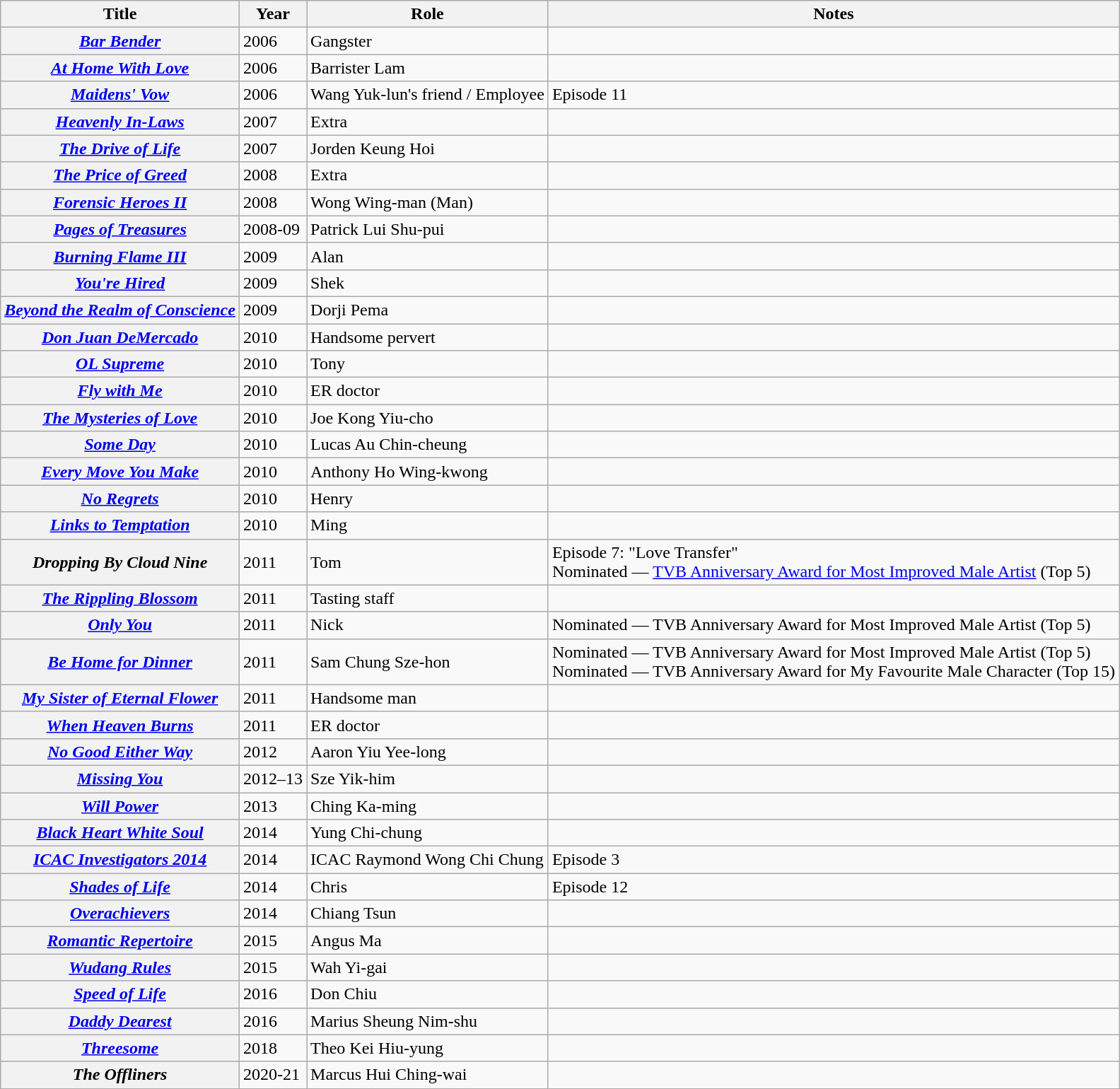<table class="wikitable">
<tr>
<th scope="col">Title</th>
<th scope="col">Year</th>
<th scope="col">Role</th>
<th scope="col" class="unsortable">Notes</th>
</tr>
<tr>
<th scope="row"><em><a href='#'>Bar Bender</a></em></th>
<td>2006</td>
<td>Gangster</td>
<td></td>
</tr>
<tr>
<th scope="row"><em><a href='#'>At Home With Love</a></em></th>
<td>2006</td>
<td>Barrister Lam</td>
<td></td>
</tr>
<tr>
<th scope="row"><em><a href='#'>Maidens' Vow</a></em></th>
<td>2006</td>
<td>Wang Yuk-lun's friend / Employee</td>
<td>Episode 11</td>
</tr>
<tr>
<th scope="row"><em><a href='#'>Heavenly In-Laws</a></em></th>
<td>2007</td>
<td>Extra</td>
<td></td>
</tr>
<tr>
<th scope="row"><em><a href='#'>The Drive of Life</a></em></th>
<td>2007</td>
<td>Jorden Keung Hoi</td>
<td></td>
</tr>
<tr>
<th scope="row"><em><a href='#'>The Price of Greed</a></em></th>
<td>2008</td>
<td>Extra</td>
<td></td>
</tr>
<tr>
<th scope="row"><em><a href='#'>Forensic Heroes II</a></em></th>
<td>2008</td>
<td>Wong Wing-man (Man)</td>
<td></td>
</tr>
<tr>
<th scope="row"><em><a href='#'>Pages of Treasures</a></em></th>
<td>2008-09</td>
<td>Patrick Lui Shu-pui</td>
<td></td>
</tr>
<tr>
<th scope="row"><em><a href='#'>Burning Flame III</a></em></th>
<td>2009</td>
<td>Alan</td>
<td></td>
</tr>
<tr>
<th scope="row"><em><a href='#'>You're Hired</a></em></th>
<td>2009</td>
<td>Shek</td>
<td></td>
</tr>
<tr>
<th scope="row"><em><a href='#'>Beyond the Realm of Conscience</a></em></th>
<td>2009</td>
<td>Dorji Pema</td>
<td></td>
</tr>
<tr>
<th scope="row"><em><a href='#'>Don Juan DeMercado</a></em></th>
<td>2010</td>
<td>Handsome pervert</td>
<td></td>
</tr>
<tr>
<th scope="row"><em><a href='#'>OL Supreme</a></em></th>
<td>2010</td>
<td>Tony</td>
<td></td>
</tr>
<tr>
<th scope="row"><em><a href='#'>Fly with Me</a></em></th>
<td>2010</td>
<td>ER doctor</td>
<td></td>
</tr>
<tr>
<th scope="row"><em><a href='#'>The Mysteries of Love</a></em></th>
<td>2010</td>
<td>Joe Kong Yiu-cho</td>
<td></td>
</tr>
<tr>
<th scope="row"><em><a href='#'>Some Day</a></em></th>
<td>2010</td>
<td>Lucas Au Chin-cheung</td>
<td></td>
</tr>
<tr>
<th scope="row"><em><a href='#'>Every Move You Make</a></em></th>
<td>2010</td>
<td>Anthony Ho Wing-kwong</td>
<td></td>
</tr>
<tr>
<th scope="row"><em><a href='#'>No Regrets</a></em></th>
<td>2010</td>
<td>Henry</td>
<td></td>
</tr>
<tr>
<th scope="row"><em><a href='#'>Links to Temptation</a></em></th>
<td>2010</td>
<td>Ming</td>
<td></td>
</tr>
<tr>
<th scope="row"><em>Dropping By Cloud Nine</em></th>
<td>2011</td>
<td>Tom</td>
<td>Episode 7: "Love Transfer"<br>Nominated — <a href='#'>TVB Anniversary Award for Most Improved Male Artist</a> (Top 5)</td>
</tr>
<tr>
<th scope="row"><em><a href='#'>The Rippling Blossom</a></em></th>
<td>2011</td>
<td>Tasting staff</td>
<td></td>
</tr>
<tr>
<th scope="row"><em><a href='#'>Only You</a></em></th>
<td>2011</td>
<td>Nick</td>
<td>Nominated — TVB Anniversary Award for Most Improved Male Artist (Top 5)</td>
</tr>
<tr>
<th scope="row"><em><a href='#'>Be Home for Dinner</a></em></th>
<td>2011</td>
<td>Sam Chung Sze-hon</td>
<td>Nominated — TVB Anniversary Award for Most Improved Male Artist (Top 5)<br>Nominated — TVB Anniversary Award for My Favourite Male Character (Top 15)</td>
</tr>
<tr>
<th scope="row"><em><a href='#'>My Sister of Eternal Flower</a></em></th>
<td>2011</td>
<td>Handsome man</td>
<td></td>
</tr>
<tr>
<th scope="row"><em><a href='#'>When Heaven Burns</a></em></th>
<td>2011</td>
<td>ER doctor</td>
<td></td>
</tr>
<tr>
<th scope="row"><em><a href='#'>No Good Either Way</a></em></th>
<td>2012</td>
<td>Aaron Yiu Yee-long</td>
<td></td>
</tr>
<tr>
<th scope="row"><em><a href='#'>Missing You</a></em></th>
<td>2012–13</td>
<td>Sze Yik-him</td>
<td></td>
</tr>
<tr>
<th scope="row"><em><a href='#'>Will Power</a></em></th>
<td>2013</td>
<td>Ching Ka-ming</td>
<td></td>
</tr>
<tr>
<th scope="row"><em><a href='#'>Black Heart White Soul</a></em></th>
<td>2014</td>
<td>Yung Chi-chung</td>
<td></td>
</tr>
<tr>
<th scope="row"><em><a href='#'>ICAC Investigators 2014</a></em></th>
<td>2014</td>
<td>ICAC Raymond Wong Chi Chung</td>
<td>Episode 3</td>
</tr>
<tr>
<th scope="row"><em><a href='#'>Shades of Life</a></em></th>
<td>2014</td>
<td>Chris</td>
<td>Episode 12</td>
</tr>
<tr>
<th scope="row"><em><a href='#'>Overachievers</a></em></th>
<td>2014</td>
<td>Chiang Tsun</td>
<td></td>
</tr>
<tr>
<th scope="row"><em><a href='#'>Romantic Repertoire</a></em></th>
<td>2015</td>
<td>Angus Ma</td>
<td></td>
</tr>
<tr>
<th scope="row"><em><a href='#'>Wudang Rules</a></em></th>
<td>2015</td>
<td>Wah Yi-gai</td>
<td></td>
</tr>
<tr>
<th scope="row"><em><a href='#'>Speed of Life</a></em></th>
<td>2016</td>
<td>Don Chiu</td>
<td></td>
</tr>
<tr>
<th scope="row"><em><a href='#'>Daddy Dearest</a></em></th>
<td>2016</td>
<td>Marius Sheung Nim-shu</td>
<td></td>
</tr>
<tr>
<th scope="row"><em><a href='#'>Threesome</a></em></th>
<td>2018</td>
<td>Theo Kei Hiu-yung</td>
<td></td>
</tr>
<tr>
<th scope="row"><em>The Offliners</em></th>
<td>2020-21</td>
<td>Marcus Hui Ching-wai</td>
<td></td>
</tr>
</table>
